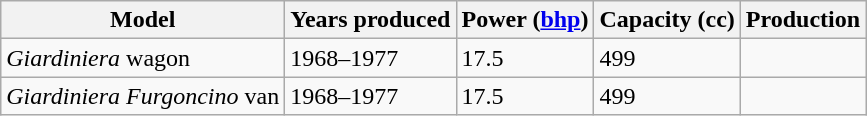<table class="wikitable">
<tr>
<th>Model</th>
<th>Years produced</th>
<th>Power (<a href='#'>bhp</a>)</th>
<th>Capacity (cc)</th>
<th>Production</th>
</tr>
<tr>
<td><em>Giardiniera</em> wagon</td>
<td>1968–1977</td>
<td>17.5</td>
<td>499</td>
<td></td>
</tr>
<tr>
<td><em>Giardiniera Furgoncino</em> van</td>
<td>1968–1977</td>
<td>17.5</td>
<td>499</td>
</tr>
</table>
